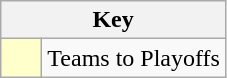<table class="wikitable" style="text-align: center;">
<tr>
<th colspan=2>Key</th>
</tr>
<tr>
<td style="background:#ffffcc; width:20px;"></td>
<td align=left>Teams to Playoffs</td>
</tr>
</table>
